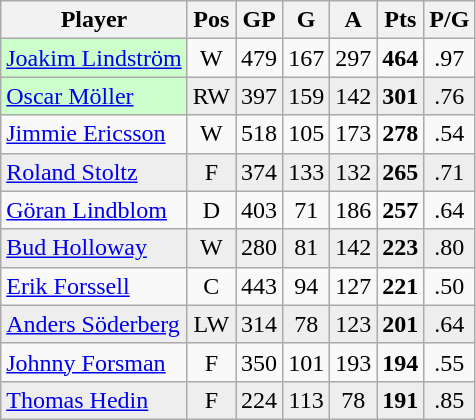<table class="wikitable">
<tr>
<th>Player</th>
<th>Pos</th>
<th>GP</th>
<th>G</th>
<th>A</th>
<th>Pts</th>
<th>P/G</th>
</tr>
<tr align="center">
<td align="left" bgcolor ="#cfc"><a href='#'>Joakim Lindström</a></td>
<td>W</td>
<td>479</td>
<td>167</td>
<td>297</td>
<td><strong>464</strong></td>
<td>.97</td>
</tr>
<tr align="center"bgcolor="#eeeeee">
<td align="left" bgcolor ="#cfc"><a href='#'>Oscar Möller</a></td>
<td>RW</td>
<td>397</td>
<td>159</td>
<td>142</td>
<td><strong>301</strong></td>
<td>.76</td>
</tr>
<tr align="center">
<td align="left"><a href='#'>Jimmie Ericsson</a></td>
<td>W</td>
<td>518</td>
<td>105</td>
<td>173</td>
<td><strong>278</strong></td>
<td>.54</td>
</tr>
<tr align="center" bgcolor="#eeeeee">
<td align="left"><a href='#'>Roland Stoltz</a></td>
<td>F</td>
<td>374</td>
<td>133</td>
<td>132</td>
<td><strong>265</strong></td>
<td>.71</td>
</tr>
<tr align="center">
<td align="left"><a href='#'>Göran Lindblom</a></td>
<td>D</td>
<td>403</td>
<td>71</td>
<td>186</td>
<td><strong>257</strong></td>
<td>.64</td>
</tr>
<tr align="center" bgcolor="#eeeeee">
<td align="left"><a href='#'>Bud Holloway</a></td>
<td>W</td>
<td>280</td>
<td>81</td>
<td>142</td>
<td><strong>223</strong></td>
<td>.80</td>
</tr>
<tr align="center">
<td align="left"><a href='#'>Erik Forssell</a></td>
<td>C</td>
<td>443</td>
<td>94</td>
<td>127</td>
<td><strong>221</strong></td>
<td>.50</td>
</tr>
<tr align="center" bgcolor="#eeeeee">
<td align="left"><a href='#'>Anders Söderberg</a></td>
<td>LW</td>
<td>314</td>
<td>78</td>
<td>123</td>
<td><strong>201</strong></td>
<td>.64</td>
</tr>
<tr align="center">
<td align="left"><a href='#'>Johnny Forsman</a></td>
<td>F</td>
<td>350</td>
<td>101</td>
<td>193</td>
<td><strong>194</strong></td>
<td>.55</td>
</tr>
<tr align="center" bgcolor="#eeeeee">
<td align="left"><a href='#'>Thomas Hedin</a></td>
<td>F</td>
<td>224</td>
<td>113</td>
<td>78</td>
<td><strong>191</strong></td>
<td>.85</td>
</tr>
</table>
